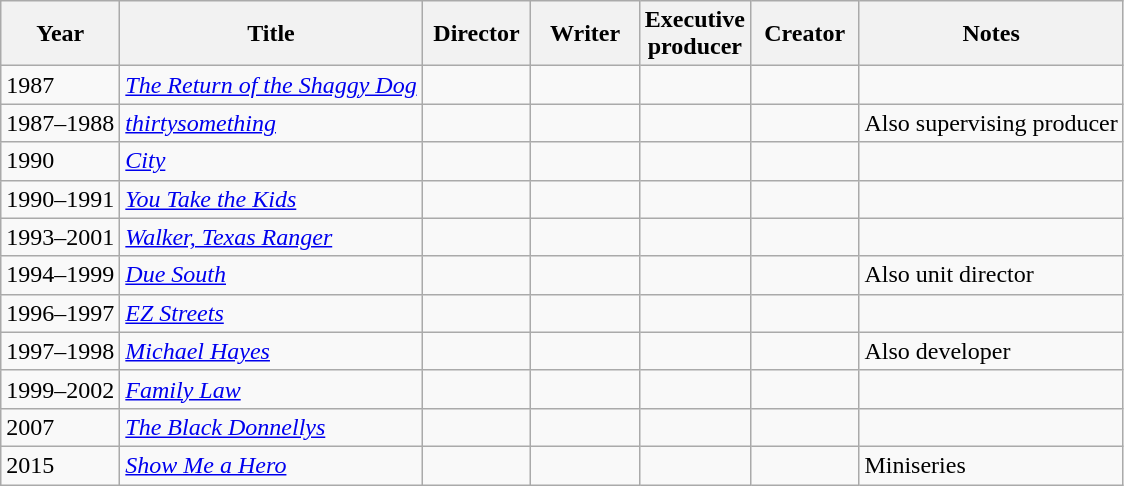<table class="wikitable">
<tr>
<th>Year</th>
<th>Title</th>
<th width=65>Director</th>
<th width=65>Writer</th>
<th width=65>Executive<br>producer</th>
<th width=65>Creator</th>
<th>Notes</th>
</tr>
<tr>
<td>1987</td>
<td><em><a href='#'>The Return of the Shaggy Dog</a></em></td>
<td></td>
<td></td>
<td></td>
<td></td>
<td></td>
</tr>
<tr>
<td>1987–1988</td>
<td><em><a href='#'>thirtysomething</a></em></td>
<td></td>
<td></td>
<td></td>
<td></td>
<td>Also supervising producer</td>
</tr>
<tr>
<td>1990</td>
<td><em><a href='#'>City</a></em></td>
<td></td>
<td></td>
<td></td>
<td></td>
<td></td>
</tr>
<tr>
<td>1990–1991</td>
<td><em><a href='#'>You Take the Kids</a></em></td>
<td></td>
<td></td>
<td></td>
<td></td>
<td></td>
</tr>
<tr>
<td>1993–2001</td>
<td><em><a href='#'>Walker, Texas Ranger</a></em></td>
<td></td>
<td></td>
<td></td>
<td></td>
<td></td>
</tr>
<tr>
<td>1994–1999</td>
<td><em><a href='#'>Due South</a></em></td>
<td></td>
<td></td>
<td></td>
<td></td>
<td>Also unit director</td>
</tr>
<tr>
<td>1996–1997</td>
<td><em><a href='#'>EZ Streets</a></em></td>
<td></td>
<td></td>
<td></td>
<td></td>
<td></td>
</tr>
<tr>
<td>1997–1998</td>
<td><em><a href='#'>Michael Hayes</a></em></td>
<td></td>
<td></td>
<td></td>
<td></td>
<td>Also developer</td>
</tr>
<tr>
<td>1999–2002</td>
<td><em><a href='#'>Family Law</a></em></td>
<td></td>
<td></td>
<td></td>
<td></td>
<td></td>
</tr>
<tr>
<td>2007</td>
<td><em><a href='#'>The Black Donnellys</a></em></td>
<td></td>
<td></td>
<td></td>
<td></td>
<td></td>
</tr>
<tr>
<td>2015</td>
<td><em><a href='#'>Show Me a Hero</a></em></td>
<td></td>
<td></td>
<td></td>
<td></td>
<td>Miniseries</td>
</tr>
</table>
